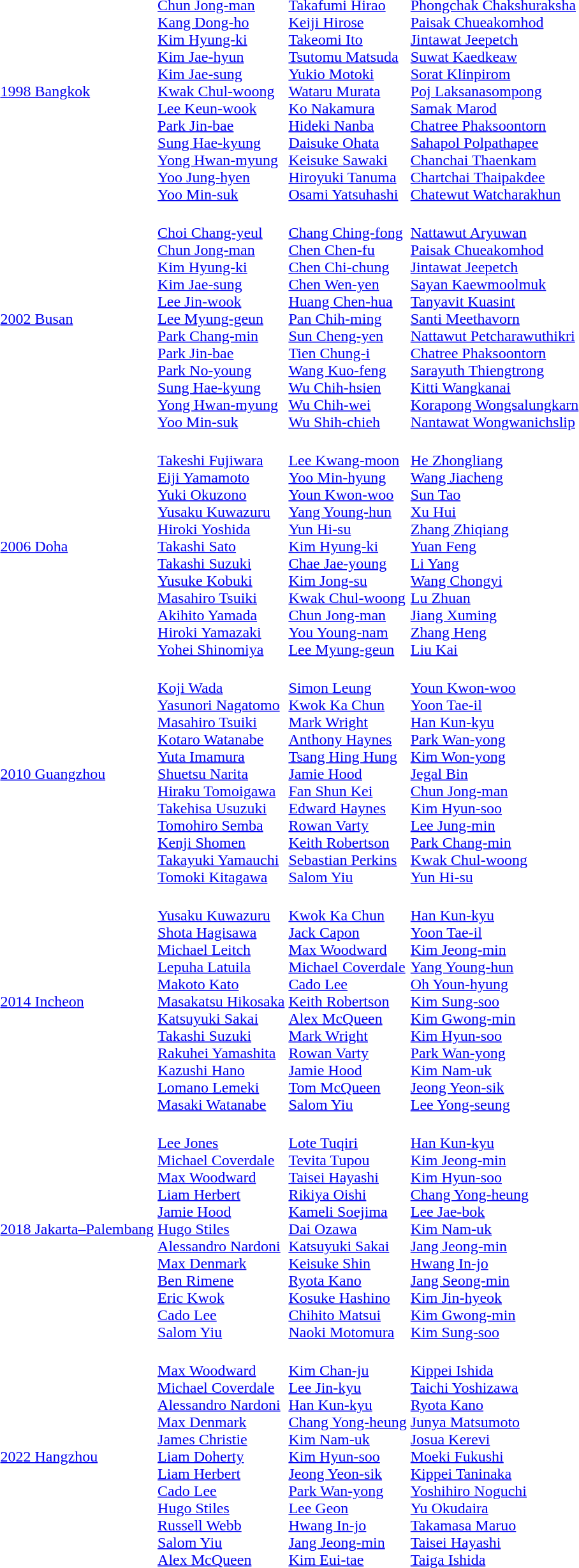<table>
<tr>
<td><a href='#'>1998 Bangkok</a></td>
<td><br><a href='#'>Chun Jong-man</a><br><a href='#'>Kang Dong-ho</a><br><a href='#'>Kim Hyung-ki</a><br><a href='#'>Kim Jae-hyun</a><br><a href='#'>Kim Jae-sung</a><br><a href='#'>Kwak Chul-woong</a><br><a href='#'>Lee Keun-wook</a><br><a href='#'>Park Jin-bae</a><br><a href='#'>Sung Hae-kyung</a><br><a href='#'>Yong Hwan-myung</a><br><a href='#'>Yoo Jung-hyen</a><br><a href='#'>Yoo Min-suk</a></td>
<td><br><a href='#'>Takafumi Hirao</a><br><a href='#'>Keiji Hirose</a><br><a href='#'>Takeomi Ito</a><br><a href='#'>Tsutomu Matsuda</a><br><a href='#'>Yukio Motoki</a><br><a href='#'>Wataru Murata</a><br><a href='#'>Ko Nakamura</a><br><a href='#'>Hideki Nanba</a><br><a href='#'>Daisuke Ohata</a><br><a href='#'>Keisuke Sawaki</a><br><a href='#'>Hiroyuki Tanuma</a><br><a href='#'>Osami Yatsuhashi</a></td>
<td><br><a href='#'>Phongchak Chakshuraksha</a><br><a href='#'>Paisak Chueakomhod</a><br><a href='#'>Jintawat Jeepetch</a><br><a href='#'>Suwat Kaedkeaw</a><br><a href='#'>Sorat Klinpirom</a><br><a href='#'>Poj Laksanasompong</a><br><a href='#'>Samak Marod</a><br><a href='#'>Chatree Phaksoontorn</a><br><a href='#'>Sahapol Polpathapee</a><br><a href='#'>Chanchai Thaenkam</a><br><a href='#'>Chartchai Thaipakdee</a><br><a href='#'>Chatewut Watcharakhun</a></td>
</tr>
<tr>
<td><a href='#'>2002 Busan</a></td>
<td><br><a href='#'>Choi Chang-yeul</a><br><a href='#'>Chun Jong-man</a><br><a href='#'>Kim Hyung-ki</a><br><a href='#'>Kim Jae-sung</a><br><a href='#'>Lee Jin-wook</a><br><a href='#'>Lee Myung-geun</a><br><a href='#'>Park Chang-min</a><br><a href='#'>Park Jin-bae</a><br><a href='#'>Park No-young</a><br><a href='#'>Sung Hae-kyung</a><br><a href='#'>Yong Hwan-myung</a><br><a href='#'>Yoo Min-suk</a></td>
<td><br><a href='#'>Chang Ching-fong</a><br><a href='#'>Chen Chen-fu</a><br><a href='#'>Chen Chi-chung</a><br><a href='#'>Chen Wen-yen</a><br><a href='#'>Huang Chen-hua</a><br><a href='#'>Pan Chih-ming</a><br><a href='#'>Sun Cheng-yen</a><br><a href='#'>Tien Chung-i</a><br><a href='#'>Wang Kuo-feng</a><br><a href='#'>Wu Chih-hsien</a><br><a href='#'>Wu Chih-wei</a><br><a href='#'>Wu Shih-chieh</a></td>
<td><br><a href='#'>Nattawut Aryuwan</a><br><a href='#'>Paisak Chueakomhod</a><br><a href='#'>Jintawat Jeepetch</a><br><a href='#'>Sayan Kaewmoolmuk</a><br><a href='#'>Tanyavit Kuasint</a><br><a href='#'>Santi Meethavorn</a><br><a href='#'>Nattawut Petcharawuthikri</a><br><a href='#'>Chatree Phaksoontorn</a><br><a href='#'>Sarayuth Thiengtrong</a><br><a href='#'>Kitti Wangkanai</a><br><a href='#'>Korapong Wongsalungkarn</a><br><a href='#'>Nantawat Wongwanichslip</a></td>
</tr>
<tr>
<td><a href='#'>2006 Doha</a></td>
<td><br><a href='#'>Takeshi Fujiwara</a><br><a href='#'>Eiji Yamamoto</a><br><a href='#'>Yuki Okuzono</a><br><a href='#'>Yusaku Kuwazuru</a><br><a href='#'>Hiroki Yoshida</a><br><a href='#'>Takashi Sato</a><br><a href='#'>Takashi Suzuki</a><br><a href='#'>Yusuke Kobuki</a><br><a href='#'>Masahiro Tsuiki</a><br><a href='#'>Akihito Yamada</a><br><a href='#'>Hiroki Yamazaki</a><br><a href='#'>Yohei Shinomiya</a></td>
<td><br><a href='#'>Lee Kwang-moon</a><br><a href='#'>Yoo Min-hyung</a><br><a href='#'>Youn Kwon-woo</a><br><a href='#'>Yang Young-hun</a><br><a href='#'>Yun Hi-su</a><br><a href='#'>Kim Hyung-ki</a><br><a href='#'>Chae Jae-young</a><br><a href='#'>Kim Jong-su</a><br><a href='#'>Kwak Chul-woong</a><br><a href='#'>Chun Jong-man</a><br><a href='#'>You Young-nam</a><br><a href='#'>Lee Myung-geun</a></td>
<td><br><a href='#'>He Zhongliang</a><br><a href='#'>Wang Jiacheng</a><br><a href='#'>Sun Tao</a><br><a href='#'>Xu Hui</a><br><a href='#'>Zhang Zhiqiang</a><br><a href='#'>Yuan Feng</a><br><a href='#'>Li Yang</a><br><a href='#'>Wang Chongyi</a><br><a href='#'>Lu Zhuan</a><br><a href='#'>Jiang Xuming</a><br><a href='#'>Zhang Heng</a><br><a href='#'>Liu Kai</a></td>
</tr>
<tr>
<td><a href='#'>2010 Guangzhou</a></td>
<td><br><a href='#'>Koji Wada</a><br><a href='#'>Yasunori Nagatomo</a><br><a href='#'>Masahiro Tsuiki</a><br><a href='#'>Kotaro Watanabe</a><br><a href='#'>Yuta Imamura</a><br><a href='#'>Shuetsu Narita</a><br><a href='#'>Hiraku Tomoigawa</a><br><a href='#'>Takehisa Usuzuki</a><br><a href='#'>Tomohiro Semba</a><br><a href='#'>Kenji Shomen</a><br><a href='#'>Takayuki Yamauchi</a><br><a href='#'>Tomoki Kitagawa</a></td>
<td><br><a href='#'>Simon Leung</a><br><a href='#'>Kwok Ka Chun</a><br><a href='#'>Mark Wright</a><br><a href='#'>Anthony Haynes</a><br><a href='#'>Tsang Hing Hung</a><br><a href='#'>Jamie Hood</a><br><a href='#'>Fan Shun Kei</a><br><a href='#'>Edward Haynes</a><br><a href='#'>Rowan Varty</a><br><a href='#'>Keith Robertson</a><br><a href='#'>Sebastian Perkins</a><br><a href='#'>Salom Yiu</a></td>
<td><br><a href='#'>Youn Kwon-woo</a><br><a href='#'>Yoon Tae-il</a><br><a href='#'>Han Kun-kyu</a><br><a href='#'>Park Wan-yong</a><br><a href='#'>Kim Won-yong</a><br><a href='#'>Jegal Bin</a><br><a href='#'>Chun Jong-man</a><br><a href='#'>Kim Hyun-soo</a><br><a href='#'>Lee Jung-min</a><br><a href='#'>Park Chang-min</a><br><a href='#'>Kwak Chul-woong</a><br><a href='#'>Yun Hi-su</a></td>
</tr>
<tr>
<td><a href='#'>2014 Incheon</a></td>
<td><br><a href='#'>Yusaku Kuwazuru</a><br><a href='#'>Shota Hagisawa</a><br><a href='#'>Michael Leitch</a><br><a href='#'>Lepuha Latuila</a><br><a href='#'>Makoto Kato</a><br><a href='#'>Masakatsu Hikosaka</a><br><a href='#'>Katsuyuki Sakai</a><br><a href='#'>Takashi Suzuki</a><br><a href='#'>Rakuhei Yamashita</a><br><a href='#'>Kazushi Hano</a><br><a href='#'>Lomano Lemeki</a><br><a href='#'>Masaki Watanabe</a></td>
<td><br><a href='#'>Kwok Ka Chun</a><br><a href='#'>Jack Capon</a><br><a href='#'>Max Woodward</a><br><a href='#'>Michael Coverdale</a><br><a href='#'>Cado Lee</a><br><a href='#'>Keith Robertson</a><br><a href='#'>Alex McQueen</a><br><a href='#'>Mark Wright</a><br><a href='#'>Rowan Varty</a><br><a href='#'>Jamie Hood</a><br><a href='#'>Tom McQueen</a><br><a href='#'>Salom Yiu</a></td>
<td><br><a href='#'>Han Kun-kyu</a><br><a href='#'>Yoon Tae-il</a><br><a href='#'>Kim Jeong-min</a><br><a href='#'>Yang Young-hun</a><br><a href='#'>Oh Youn-hyung</a><br><a href='#'>Kim Sung-soo</a><br><a href='#'>Kim Gwong-min</a><br><a href='#'>Kim Hyun-soo</a><br><a href='#'>Park Wan-yong</a><br><a href='#'>Kim Nam-uk</a><br><a href='#'>Jeong Yeon-sik</a><br><a href='#'>Lee Yong-seung</a></td>
</tr>
<tr>
<td><a href='#'>2018 Jakarta–Palembang</a></td>
<td><br><a href='#'>Lee Jones</a><br><a href='#'>Michael Coverdale</a><br><a href='#'>Max Woodward</a><br><a href='#'>Liam Herbert</a><br><a href='#'>Jamie Hood</a><br><a href='#'>Hugo Stiles</a><br><a href='#'>Alessandro Nardoni</a><br><a href='#'>Max Denmark</a><br><a href='#'>Ben Rimene</a><br><a href='#'>Eric Kwok</a><br><a href='#'>Cado Lee</a><br><a href='#'>Salom Yiu</a></td>
<td><br><a href='#'>Lote Tuqiri</a><br><a href='#'>Tevita Tupou</a><br><a href='#'>Taisei Hayashi</a><br><a href='#'>Rikiya Oishi</a><br><a href='#'>Kameli Soejima</a><br><a href='#'>Dai Ozawa</a><br><a href='#'>Katsuyuki Sakai</a><br><a href='#'>Keisuke Shin</a><br><a href='#'>Ryota Kano</a><br><a href='#'>Kosuke Hashino</a><br><a href='#'>Chihito Matsui</a><br><a href='#'>Naoki Motomura</a></td>
<td><br><a href='#'>Han Kun-kyu</a><br><a href='#'>Kim Jeong-min</a><br><a href='#'>Kim Hyun-soo</a><br><a href='#'>Chang Yong-heung</a><br><a href='#'>Lee Jae-bok</a><br><a href='#'>Kim Nam-uk</a><br><a href='#'>Jang Jeong-min</a><br><a href='#'>Hwang In-jo</a><br><a href='#'>Jang Seong-min</a><br><a href='#'>Kim Jin-hyeok</a><br><a href='#'>Kim Gwong-min</a><br><a href='#'>Kim Sung-soo</a></td>
</tr>
<tr>
<td><a href='#'>2022 Hangzhou</a></td>
<td><br><a href='#'>Max Woodward</a><br><a href='#'>Michael Coverdale</a><br><a href='#'>Alessandro Nardoni</a><br><a href='#'>Max Denmark</a><br><a href='#'>James Christie</a><br><a href='#'>Liam Doherty</a><br><a href='#'>Liam Herbert</a><br><a href='#'>Cado Lee</a> <br><a href='#'>Hugo Stiles</a><br><a href='#'>Russell Webb</a><br><a href='#'>Salom Yiu</a><br><a href='#'>Alex McQueen</a></td>
<td><br><a href='#'>Kim Chan-ju</a><br><a href='#'>Lee Jin-kyu</a><br><a href='#'>Han Kun-kyu</a><br><a href='#'>Chang Yong-heung</a><br><a href='#'>Kim Nam-uk</a><br><a href='#'>Kim Hyun-soo</a><br><a href='#'>Jeong Yeon-sik</a><br><a href='#'>Park Wan-yong</a><br><a href='#'>Lee Geon</a><br><a href='#'>Hwang In-jo</a><br><a href='#'>Jang Jeong-min</a><br><a href='#'>Kim Eui-tae</a></td>
<td><br><a href='#'>Kippei Ishida</a><br><a href='#'>Taichi Yoshizawa</a><br><a href='#'>Ryota Kano</a><br><a href='#'>Junya Matsumoto</a><br><a href='#'>Josua Kerevi</a><br><a href='#'>Moeki Fukushi</a><br><a href='#'>Kippei Taninaka</a><br><a href='#'>Yoshihiro Noguchi</a><br><a href='#'>Yu Okudaira</a><br><a href='#'>Takamasa Maruo</a><br><a href='#'>Taisei Hayashi</a><br><a href='#'>Taiga Ishida</a></td>
</tr>
</table>
